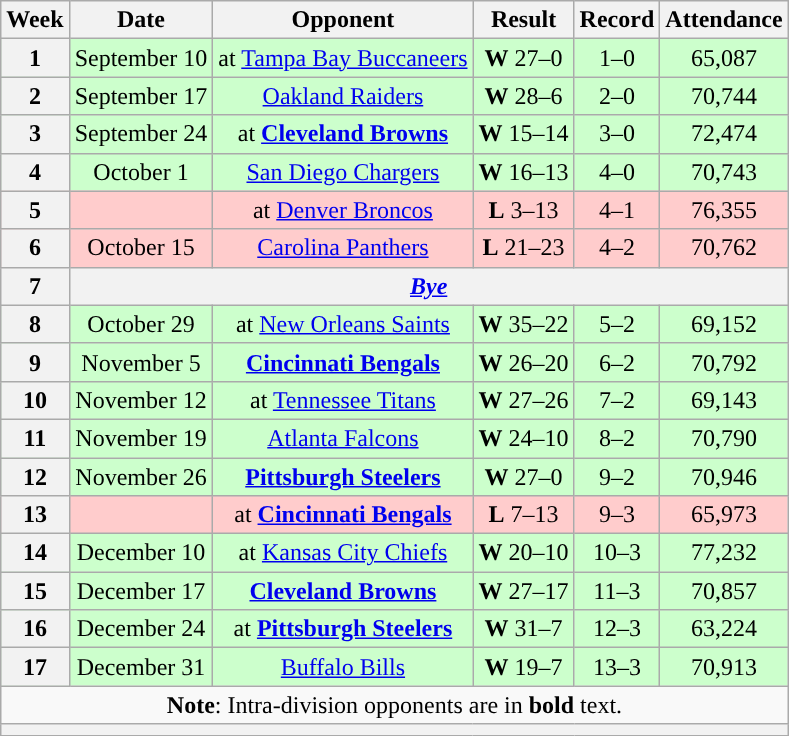<table class="wikitable" style="text-align:center">
<tr>
<th>Week</th>
<th>Date</th>
<th>Opponent</th>
<th>Result</th>
<th>Record</th>
<th>Attendance</th>
</tr>
<tr style="background: #cfc;">
<th>1</th>
<td>September 10</td>
<td>at <a href='#'>Tampa Bay Buccaneers</a></td>
<td><strong>W</strong> 27–0</td>
<td>1–0</td>
<td>65,087</td>
</tr>
<tr style="background: #cfc;">
<th>2</th>
<td>September 17</td>
<td><a href='#'>Oakland Raiders</a></td>
<td><strong>W</strong> 28–6</td>
<td>2–0</td>
<td>70,744</td>
</tr>
<tr style="background: #cfc;">
<th>3</th>
<td>September 24</td>
<td>at <strong><a href='#'>Cleveland Browns</a></strong></td>
<td><strong>W</strong> 15–14</td>
<td>3–0</td>
<td>72,474</td>
</tr>
<tr style="background: #cfc;">
<th>4</th>
<td>October 1</td>
<td><a href='#'>San Diego Chargers</a></td>
<td><strong>W</strong> 16–13</td>
<td>4–0</td>
<td>70,743</td>
</tr>
<tr style="background: #fcc;">
<th>5</th>
<td></td>
<td>at <a href='#'>Denver Broncos</a></td>
<td><strong>L</strong> 3–13</td>
<td>4–1</td>
<td>76,355</td>
</tr>
<tr style="background: #fcc;">
<th>6</th>
<td>October 15</td>
<td><a href='#'>Carolina Panthers</a></td>
<td><strong>L</strong> 21–23</td>
<td>4–2</td>
<td>70,762</td>
</tr>
<tr>
<th>7</th>
<th colspan="5"><em><a href='#'>Bye</a></em></th>
</tr>
<tr style="background: #cfc;">
<th>8</th>
<td>October 29</td>
<td>at <a href='#'>New Orleans Saints</a></td>
<td><strong>W</strong> 35–22</td>
<td>5–2</td>
<td>69,152</td>
</tr>
<tr style="background: #cfc;">
<th>9</th>
<td>November 5</td>
<td><strong><a href='#'>Cincinnati Bengals</a></strong></td>
<td><strong>W</strong> 26–20</td>
<td>6–2</td>
<td>70,792</td>
</tr>
<tr style="background: #cfc;">
<th>10</th>
<td>November 12</td>
<td>at <a href='#'>Tennessee Titans</a></td>
<td><strong>W</strong> 27–26</td>
<td>7–2</td>
<td>69,143</td>
</tr>
<tr style="background: #cfc;">
<th>11</th>
<td>November 19</td>
<td><a href='#'>Atlanta Falcons</a></td>
<td><strong>W</strong> 24–10</td>
<td>8–2</td>
<td>70,790</td>
</tr>
<tr style="background: #cfc;">
<th>12</th>
<td>November 26</td>
<td><strong><a href='#'>Pittsburgh Steelers</a></strong></td>
<td><strong>W</strong> 27–0</td>
<td>9–2</td>
<td>70,946</td>
</tr>
<tr style="background: #fcc;">
<th>13</th>
<td></td>
<td>at <strong><a href='#'>Cincinnati Bengals</a></strong></td>
<td><strong>L</strong> 7–13</td>
<td>9–3</td>
<td>65,973</td>
</tr>
<tr style="background: #cfc;">
<th>14</th>
<td>December 10</td>
<td>at <a href='#'>Kansas City Chiefs</a></td>
<td><strong>W</strong> 20–10</td>
<td>10–3</td>
<td>77,232</td>
</tr>
<tr style="background: #cfc;">
<th>15</th>
<td>December 17</td>
<td><strong><a href='#'>Cleveland Browns</a></strong></td>
<td><strong>W</strong> 27–17</td>
<td>11–3</td>
<td>70,857</td>
</tr>
<tr style="background: #cfc;">
<th>16</th>
<td>December 24</td>
<td>at <strong><a href='#'>Pittsburgh Steelers</a></strong></td>
<td><strong>W</strong> 31–7</td>
<td>12–3</td>
<td>63,224</td>
</tr>
<tr style="background: #cfc;">
<th>17</th>
<td>December 31</td>
<td><a href='#'>Buffalo Bills</a></td>
<td><strong>W</strong> 19–7</td>
<td>13–3</td>
<td>70,913</td>
</tr>
<tr>
<td colspan="6"><strong>Note</strong>: Intra-division opponents are in <strong>bold</strong> text.</td>
</tr>
<tr>
<th colspan="6"></th>
</tr>
</table>
